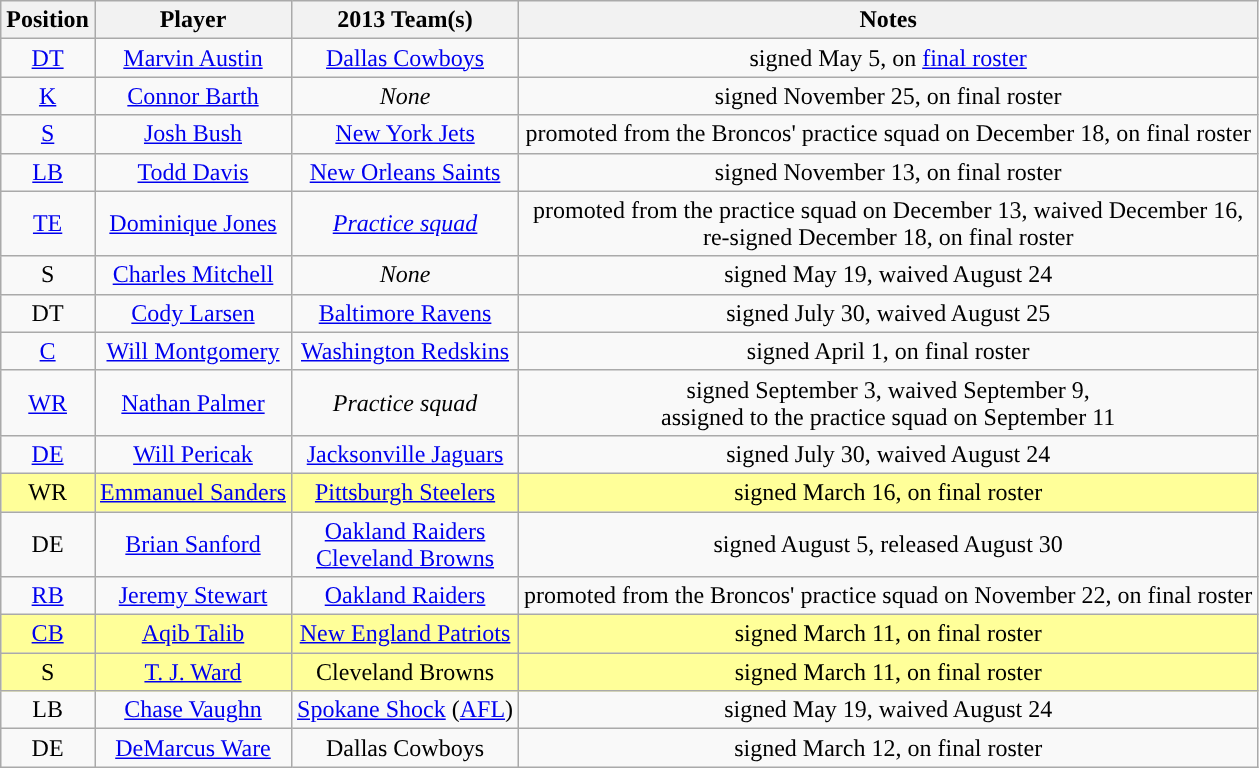<table class="wikitable" style="text-align:center">
<tr>
<th>Position</th>
<th>Player</th>
<th>2013 Team(s)</th>
<th>Notes</th>
</tr>
<tr>
<td><a href='#'>DT</a></td>
<td><a href='#'>Marvin Austin</a></td>
<td><a href='#'>Dallas Cowboys</a></td>
<td>signed May 5, on <a href='#'>final roster</a></td>
</tr>
<tr>
<td><a href='#'>K</a></td>
<td><a href='#'>Connor Barth</a></td>
<td><em>None</em></td>
<td>signed November 25, on final roster</td>
</tr>
<tr>
<td><a href='#'>S</a></td>
<td><a href='#'>Josh Bush</a></td>
<td><a href='#'>New York Jets</a></td>
<td>promoted from the Broncos' practice squad on December 18, on final roster</td>
</tr>
<tr>
<td><a href='#'>LB</a></td>
<td><a href='#'>Todd Davis</a></td>
<td><a href='#'>New Orleans Saints</a></td>
<td>signed November 13, on final roster</td>
</tr>
<tr>
<td><a href='#'>TE</a></td>
<td><a href='#'>Dominique Jones</a></td>
<td><em><a href='#'>Practice squad</a></em></td>
<td>promoted from the practice squad on December 13, waived December 16,<br> re-signed December 18, on final roster</td>
</tr>
<tr>
<td>S</td>
<td><a href='#'>Charles Mitchell</a></td>
<td><em>None</em></td>
<td>signed May 19, waived August 24</td>
</tr>
<tr>
<td>DT</td>
<td><a href='#'>Cody Larsen</a></td>
<td><a href='#'>Baltimore Ravens</a></td>
<td>signed July 30, waived August 25</td>
</tr>
<tr>
<td><a href='#'>C</a></td>
<td><a href='#'>Will Montgomery</a></td>
<td><a href='#'>Washington Redskins</a></td>
<td>signed April 1, on final roster</td>
</tr>
<tr>
<td><a href='#'>WR</a></td>
<td><a href='#'>Nathan Palmer</a></td>
<td><em>Practice squad</em></td>
<td>signed September 3, waived September 9,<br>assigned to the practice squad on September 11</td>
</tr>
<tr>
<td><a href='#'>DE</a></td>
<td><a href='#'>Will Pericak</a></td>
<td><a href='#'>Jacksonville Jaguars</a></td>
<td>signed July 30, waived August 24</td>
</tr>
<tr style="background:#ff9;">
<td>WR</td>
<td><a href='#'>Emmanuel Sanders</a></td>
<td><a href='#'>Pittsburgh Steelers</a></td>
<td>signed March 16, on final roster</td>
</tr>
<tr>
<td>DE</td>
<td><a href='#'>Brian Sanford</a></td>
<td><a href='#'>Oakland Raiders</a><br><a href='#'>Cleveland Browns</a></td>
<td>signed August 5, released August 30</td>
</tr>
<tr>
<td><a href='#'>RB</a></td>
<td><a href='#'>Jeremy Stewart</a></td>
<td><a href='#'>Oakland Raiders</a></td>
<td>promoted from the Broncos' practice squad on November 22, on final roster</td>
</tr>
<tr style="background:#ff9;">
<td><a href='#'>CB</a></td>
<td><a href='#'>Aqib Talib</a></td>
<td><a href='#'>New England Patriots</a></td>
<td>signed March 11, on final roster</td>
</tr>
<tr style="background:#ff9;">
<td>S</td>
<td><a href='#'>T. J. Ward</a></td>
<td>Cleveland Browns</td>
<td>signed March 11, on final roster</td>
</tr>
<tr>
<td>LB</td>
<td><a href='#'>Chase Vaughn</a></td>
<td><a href='#'>Spokane Shock</a> (<a href='#'>AFL</a>)</td>
<td>signed May 19, waived August 24</td>
</tr>
<tr>
<td>DE</td>
<td><a href='#'>DeMarcus Ware</a></td>
<td>Dallas Cowboys</td>
<td>signed March 12, on final roster</td>
</tr>
</table>
